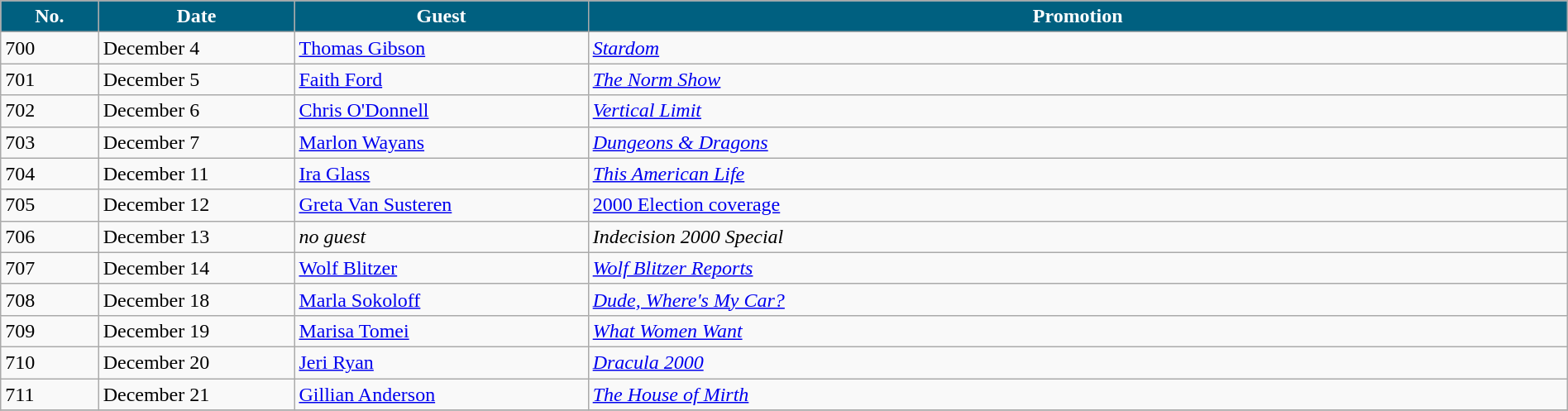<table class="wikitable" width="100%">
<tr bgcolor="#CCCCCC">
<th width="5%" style="background:#006080; color:white"><abbr>No.</abbr></th>
<th width="10%" style="background:#006080; color:white">Date</th>
<th width="15%" style="background:#006080; color:white">Guest</th>
<th width="50%" style="background:#006080; color:white">Promotion</th>
</tr>
<tr>
<td>700</td>
<td>December 4</td>
<td><a href='#'>Thomas Gibson</a></td>
<td><em><a href='#'>Stardom</a></em></td>
</tr>
<tr>
<td>701</td>
<td>December 5</td>
<td><a href='#'>Faith Ford</a></td>
<td><em><a href='#'>The Norm Show</a></em></td>
</tr>
<tr>
<td>702</td>
<td>December 6</td>
<td><a href='#'>Chris O'Donnell</a></td>
<td><em><a href='#'>Vertical Limit</a></em></td>
</tr>
<tr>
<td>703</td>
<td>December 7</td>
<td><a href='#'>Marlon Wayans</a></td>
<td><em><a href='#'>Dungeons & Dragons</a></em></td>
</tr>
<tr>
<td>704</td>
<td>December 11</td>
<td><a href='#'>Ira Glass</a></td>
<td><em><a href='#'>This American Life</a></em></td>
</tr>
<tr>
<td>705</td>
<td>December 12</td>
<td><a href='#'>Greta Van Susteren</a></td>
<td><a href='#'>2000 Election coverage</a></td>
</tr>
<tr>
<td>706</td>
<td>December 13</td>
<td><em>no guest</em></td>
<td><em>Indecision 2000 Special</em></td>
</tr>
<tr>
<td>707</td>
<td>December 14</td>
<td><a href='#'>Wolf Blitzer</a></td>
<td><em><a href='#'>Wolf Blitzer Reports</a></em></td>
</tr>
<tr>
<td>708</td>
<td>December 18</td>
<td><a href='#'>Marla Sokoloff</a></td>
<td><em><a href='#'>Dude, Where's My Car?</a></em></td>
</tr>
<tr>
<td>709</td>
<td>December 19</td>
<td><a href='#'>Marisa Tomei</a></td>
<td><em><a href='#'>What Women Want</a></em></td>
</tr>
<tr>
<td>710</td>
<td>December 20</td>
<td><a href='#'>Jeri Ryan</a></td>
<td><em><a href='#'>Dracula 2000</a></em></td>
</tr>
<tr>
<td>711</td>
<td>December 21</td>
<td><a href='#'>Gillian Anderson</a></td>
<td><em><a href='#'>The House of Mirth</a></em></td>
</tr>
<tr>
</tr>
</table>
